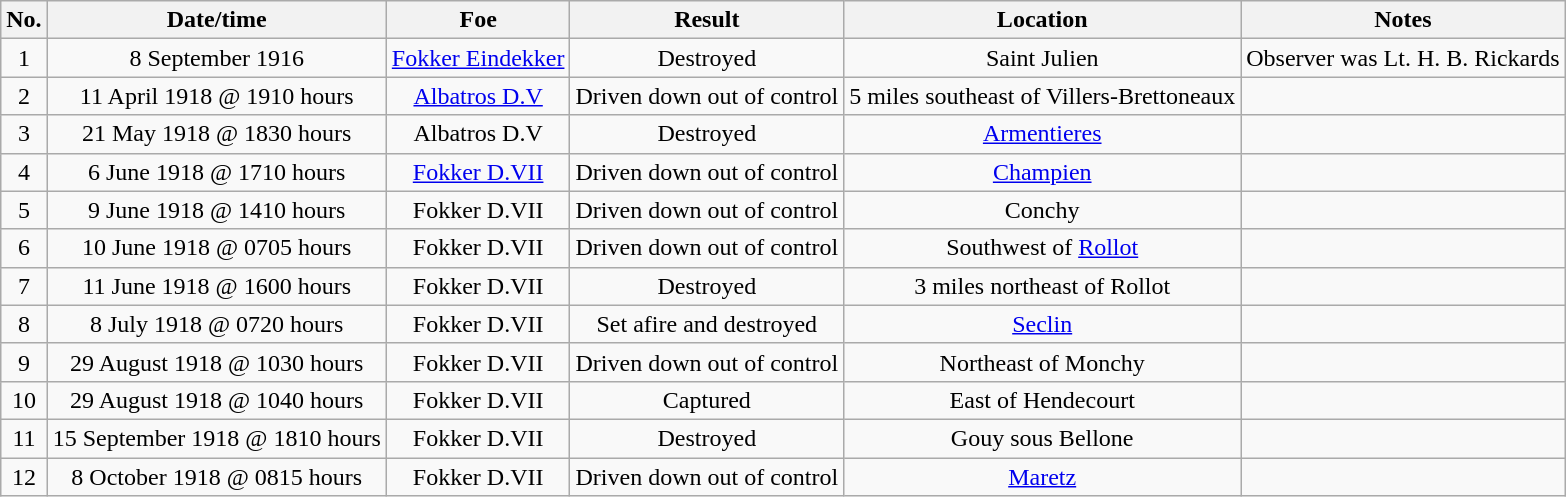<table class="wikitable">
<tr>
<th>No.</th>
<th>Date/time</th>
<th>Foe</th>
<th>Result</th>
<th>Location</th>
<th>Notes</th>
</tr>
<tr>
<td align="center">1</td>
<td align="center">8 September 1916</td>
<td align="center"><a href='#'>Fokker Eindekker</a></td>
<td align="center">Destroyed</td>
<td align="center">Saint Julien</td>
<td align="center">Observer was Lt. H. B. Rickards</td>
</tr>
<tr>
<td align="center">2</td>
<td align="center">11 April 1918 @ 1910 hours</td>
<td align="center"><a href='#'>Albatros D.V</a></td>
<td align="center">Driven down out of control</td>
<td align="center">5 miles southeast of Villers-Brettoneaux</td>
<td align="center"></td>
</tr>
<tr>
<td align="center">3</td>
<td align="center">21 May 1918 @ 1830 hours</td>
<td align="center">Albatros D.V</td>
<td align="center">Destroyed</td>
<td align="center"><a href='#'>Armentieres</a></td>
<td align="center"></td>
</tr>
<tr>
<td align="center">4</td>
<td align="center">6 June 1918 @ 1710 hours</td>
<td align="center"><a href='#'>Fokker D.VII</a></td>
<td align="center">Driven down out of control</td>
<td align="center"><a href='#'>Champien</a></td>
<td align="center"></td>
</tr>
<tr>
<td align="center">5</td>
<td align="center">9 June 1918 @ 1410 hours</td>
<td align="center">Fokker D.VII</td>
<td align="center">Driven down out of control</td>
<td align="center">Conchy</td>
<td align="center"></td>
</tr>
<tr>
<td align="center">6</td>
<td align="center">10 June 1918 @ 0705 hours</td>
<td align="center">Fokker D.VII</td>
<td align="center">Driven down out of control</td>
<td align="center">Southwest of <a href='#'>Rollot</a></td>
<td align="center"></td>
</tr>
<tr>
<td align="center">7</td>
<td align="center">11 June 1918 @ 1600 hours</td>
<td align="center">Fokker D.VII</td>
<td align="center">Destroyed</td>
<td align="center">3 miles northeast of Rollot</td>
<td align="center"></td>
</tr>
<tr>
<td align="center">8</td>
<td align="center">8 July 1918 @ 0720 hours</td>
<td align="center">Fokker D.VII</td>
<td align="center">Set afire and destroyed</td>
<td align="center"><a href='#'>Seclin</a></td>
<td align="center"></td>
</tr>
<tr>
<td align="center">9</td>
<td align="center">29 August 1918 @ 1030 hours</td>
<td align="center">Fokker D.VII</td>
<td align="center">Driven down out of control</td>
<td align="center">Northeast of Monchy</td>
<td align="center"></td>
</tr>
<tr>
<td align="center">10</td>
<td align="center">29 August 1918 @ 1040 hours</td>
<td align="center">Fokker D.VII</td>
<td align="center">Captured</td>
<td align="center">East of Hendecourt</td>
<td align="center"></td>
</tr>
<tr>
<td align="center">11</td>
<td align="center">15 September 1918 @ 1810 hours</td>
<td align="center">Fokker D.VII</td>
<td align="center">Destroyed</td>
<td align="center">Gouy sous Bellone</td>
<td align="center"></td>
</tr>
<tr>
<td align="center">12</td>
<td align="center">8 October 1918 @ 0815 hours</td>
<td align="center">Fokker D.VII</td>
<td align="center">Driven down out of control</td>
<td align="center"><a href='#'>Maretz</a></td>
<td align="center"></td>
</tr>
</table>
